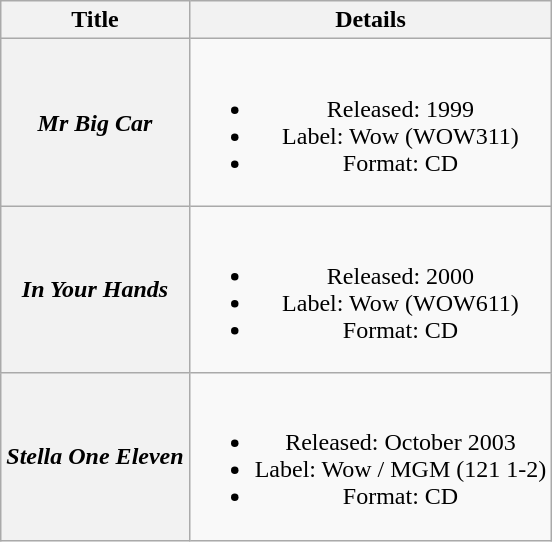<table class="wikitable plainrowheaders" style="text-align:center;" border="1">
<tr>
<th>Title</th>
<th>Details</th>
</tr>
<tr>
<th scope="row"><em>Mr Big Car</em></th>
<td><br><ul><li>Released: 1999</li><li>Label: Wow (WOW311)</li><li>Format: CD</li></ul></td>
</tr>
<tr>
<th scope="row"><em>In Your Hands</em></th>
<td><br><ul><li>Released: 2000</li><li>Label: Wow (WOW611)</li><li>Format: CD</li></ul></td>
</tr>
<tr>
<th scope="row"><em>Stella One Eleven</em></th>
<td><br><ul><li>Released: October 2003</li><li>Label: Wow / MGM (121 1-2)</li><li>Format: CD</li></ul></td>
</tr>
</table>
